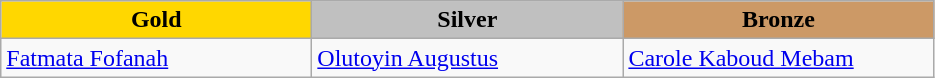<table class="wikitable" style="text-align:left">
<tr align="center">
<td width=200 bgcolor=gold><strong>Gold</strong></td>
<td width=200 bgcolor=silver><strong>Silver</strong></td>
<td width=200 bgcolor=CC9966><strong>Bronze</strong></td>
</tr>
<tr>
<td><a href='#'>Fatmata Fofanah</a><br><em></em></td>
<td><a href='#'>Olutoyin Augustus</a><br><em></em></td>
<td><a href='#'>Carole Kaboud Mebam</a><br><em></em></td>
</tr>
</table>
